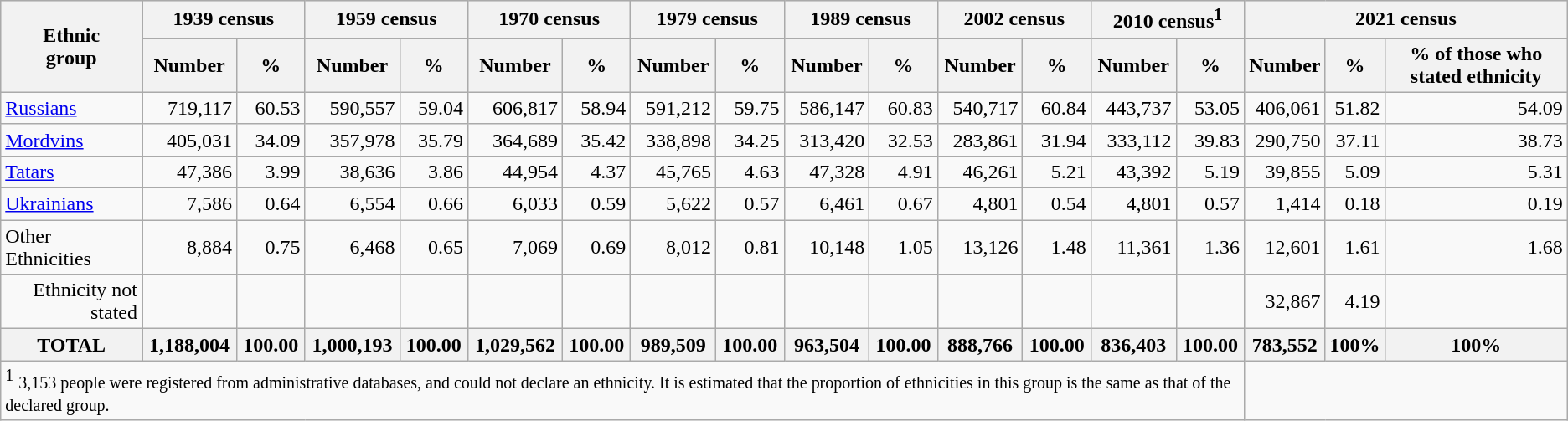<table class="wikitable sortable" style="text-align: right;">
<tr bgcolor="#e0e0e0">
<th rowspan="2">Ethnic<br>group</th>
<th colspan="2">1939 census</th>
<th colspan="2">1959 census</th>
<th colspan="2">1970 census</th>
<th colspan="2">1979 census</th>
<th colspan="2">1989 census</th>
<th colspan="2">2002 census</th>
<th colspan="2">2010 census<sup>1</sup></th>
<th colspan="3">2021 census</th>
</tr>
<tr bgcolor="#e0e0e0">
<th>Number</th>
<th>%</th>
<th>Number</th>
<th>%</th>
<th>Number</th>
<th>%</th>
<th>Number</th>
<th>%</th>
<th>Number</th>
<th>%</th>
<th>Number</th>
<th>%</th>
<th>Number</th>
<th>%</th>
<th>Number</th>
<th>%</th>
<th>% of those who stated ethnicity</th>
</tr>
<tr>
<td align="left"><a href='#'>Russians</a></td>
<td>719,117</td>
<td>60.53</td>
<td>590,557</td>
<td>59.04</td>
<td>606,817</td>
<td>58.94</td>
<td>591,212</td>
<td>59.75</td>
<td>586,147</td>
<td>60.83</td>
<td>540,717</td>
<td>60.84</td>
<td>443,737</td>
<td>53.05</td>
<td>406,061</td>
<td>51.82</td>
<td>54.09</td>
</tr>
<tr>
<td align="left"><a href='#'>Mordvins</a></td>
<td>405,031</td>
<td>34.09</td>
<td>357,978</td>
<td>35.79</td>
<td>364,689</td>
<td>35.42</td>
<td>338,898</td>
<td>34.25</td>
<td>313,420</td>
<td>32.53</td>
<td>283,861</td>
<td>31.94</td>
<td>333,112</td>
<td>39.83</td>
<td>290,750</td>
<td>37.11</td>
<td>38.73</td>
</tr>
<tr>
<td align="left"><a href='#'>Tatars</a></td>
<td>47,386</td>
<td>3.99</td>
<td>38,636</td>
<td>3.86</td>
<td>44,954</td>
<td>4.37</td>
<td>45,765</td>
<td>4.63</td>
<td>47,328</td>
<td>4.91</td>
<td>46,261</td>
<td>5.21</td>
<td>43,392</td>
<td>5.19</td>
<td>39,855</td>
<td>5.09</td>
<td>5.31</td>
</tr>
<tr>
<td align="left"><a href='#'>Ukrainians</a></td>
<td>7,586</td>
<td>0.64</td>
<td>6,554</td>
<td>0.66</td>
<td>6,033</td>
<td>0.59</td>
<td>5,622</td>
<td>0.57</td>
<td>6,461</td>
<td>0.67</td>
<td>4,801</td>
<td>0.54</td>
<td>4,801</td>
<td>0.57</td>
<td>1,414</td>
<td>0.18</td>
<td>0.19</td>
</tr>
<tr>
<td align="left">Other Ethnicities</td>
<td>8,884</td>
<td>0.75</td>
<td>6,468</td>
<td>0.65</td>
<td>7,069</td>
<td>0.69</td>
<td>8,012</td>
<td>0.81</td>
<td>10,148</td>
<td>1.05</td>
<td>13,126</td>
<td>1.48</td>
<td>11,361</td>
<td>1.36</td>
<td>12,601</td>
<td>1.61</td>
<td>1.68</td>
</tr>
<tr>
<td>Ethnicity not stated</td>
<td></td>
<td></td>
<td></td>
<td></td>
<td></td>
<td></td>
<td></td>
<td></td>
<td></td>
<td></td>
<td></td>
<td></td>
<td></td>
<td></td>
<td>32,867</td>
<td>4.19</td>
<td></td>
</tr>
<tr>
<th>TOTAL</th>
<th>1,188,004</th>
<th>100.00</th>
<th>1,000,193</th>
<th>100.00</th>
<th>1,029,562</th>
<th>100.00</th>
<th>989,509</th>
<th>100.00</th>
<th>963,504</th>
<th>100.00</th>
<th>888,766</th>
<th>100.00</th>
<th>836,403</th>
<th>100.00</th>
<th>783,552</th>
<th>100%</th>
<th>100%</th>
</tr>
<tr>
<td align="left" colspan="15"><sup>1</sup> <small>3,153 people were registered from administrative databases, and could not declare an ethnicity. It is estimated that the proportion of ethnicities in this group is the same as that of the declared group.</small></td>
</tr>
</table>
